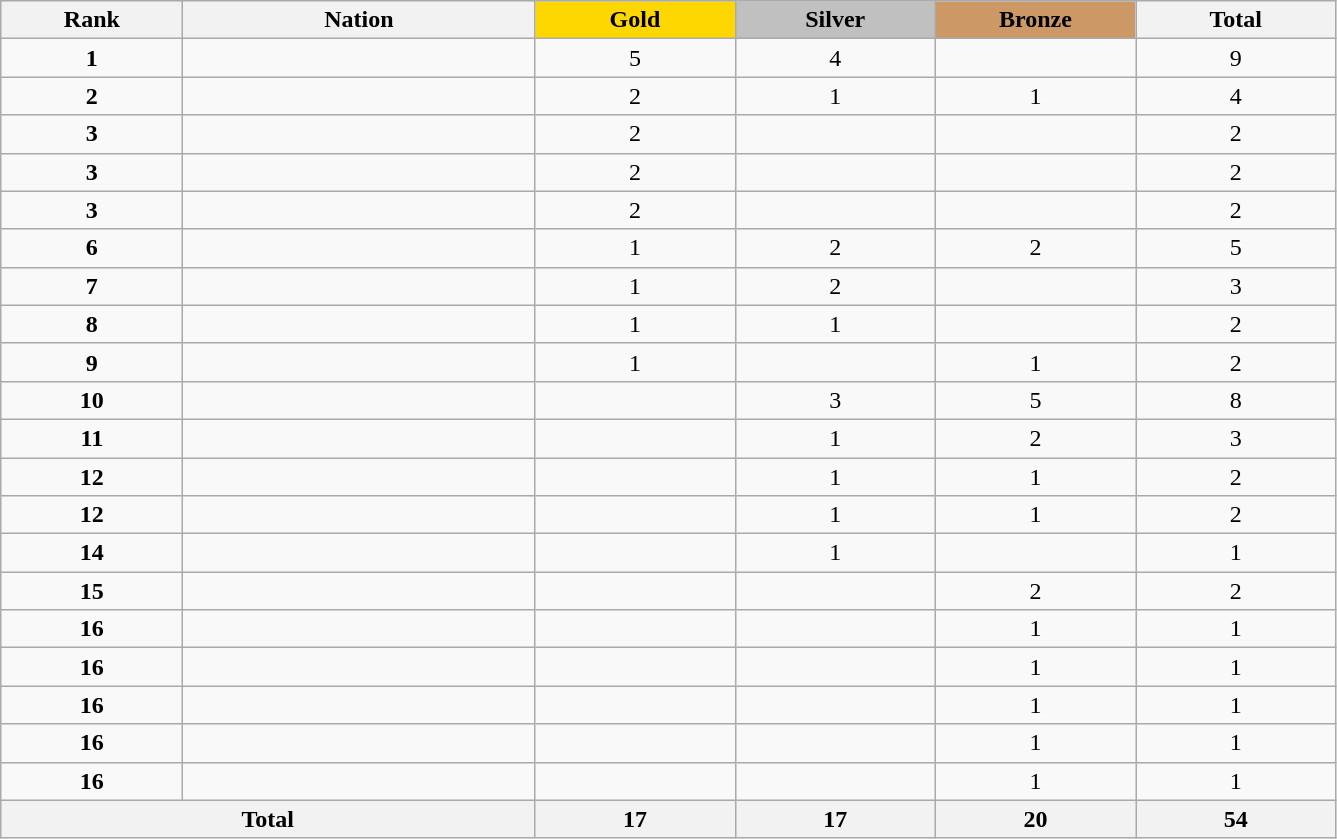<table class="wikitable collapsible autocollapse plainrowheaders" width=70.5% style="text-align:center;">
<tr style="background-color:#EDEDED;">
<th width=100px class="hintergrundfarbe5">Rank</th>
<th width=200px class="hintergrundfarbe6">Nation</th>
<th style="background:    gold; width:15%">Gold</th>
<th style="background:  silver; width:15%">Silver</th>
<th style="background: #CC9966; width:15%">Bronze</th>
<th class="hintergrundfarbe6" style="width:15%">Total</th>
</tr>
<tr>
<td><strong>1</strong></td>
<td align=left></td>
<td>5</td>
<td>4</td>
<td></td>
<td>9</td>
</tr>
<tr>
<td><strong>2</strong></td>
<td align=left></td>
<td>2</td>
<td>1</td>
<td>1</td>
<td>4</td>
</tr>
<tr>
<td><strong>3</strong></td>
<td align=left></td>
<td>2</td>
<td></td>
<td></td>
<td>2</td>
</tr>
<tr>
<td><strong>3</strong></td>
<td align=left></td>
<td>2</td>
<td></td>
<td></td>
<td>2</td>
</tr>
<tr>
<td><strong>3</strong></td>
<td align=left></td>
<td>2</td>
<td></td>
<td></td>
<td>2</td>
</tr>
<tr>
<td><strong>6</strong></td>
<td align=left></td>
<td>1</td>
<td>2</td>
<td>2</td>
<td>5</td>
</tr>
<tr>
<td><strong>7</strong></td>
<td align=left></td>
<td>1</td>
<td>2</td>
<td></td>
<td>3</td>
</tr>
<tr>
<td><strong>8</strong></td>
<td align=left></td>
<td>1</td>
<td>1</td>
<td></td>
<td>2</td>
</tr>
<tr>
<td><strong>9</strong></td>
<td align=left></td>
<td>1</td>
<td></td>
<td>1</td>
<td>2</td>
</tr>
<tr>
<td><strong>10</strong></td>
<td align=left></td>
<td></td>
<td>3</td>
<td>5</td>
<td>8</td>
</tr>
<tr>
<td><strong>11</strong></td>
<td align=left></td>
<td></td>
<td>1</td>
<td>2</td>
<td>3</td>
</tr>
<tr>
<td><strong>12</strong></td>
<td align=left></td>
<td></td>
<td>1</td>
<td>1</td>
<td>2</td>
</tr>
<tr>
<td><strong>12</strong></td>
<td align=left></td>
<td></td>
<td>1</td>
<td>1</td>
<td>2</td>
</tr>
<tr>
<td><strong>14</strong></td>
<td align=left></td>
<td></td>
<td>1</td>
<td></td>
<td>1</td>
</tr>
<tr>
<td><strong>15</strong></td>
<td align=left></td>
<td></td>
<td></td>
<td>2</td>
<td>2</td>
</tr>
<tr>
<td><strong>16</strong></td>
<td align=left></td>
<td></td>
<td></td>
<td>1</td>
<td>1</td>
</tr>
<tr>
<td><strong>16</strong></td>
<td align=left></td>
<td></td>
<td></td>
<td>1</td>
<td>1</td>
</tr>
<tr>
<td><strong>16</strong></td>
<td align=left></td>
<td></td>
<td></td>
<td>1</td>
<td>1</td>
</tr>
<tr>
<td><strong>16</strong></td>
<td align=left></td>
<td></td>
<td></td>
<td>1</td>
<td>1</td>
</tr>
<tr>
<td><strong>16</strong></td>
<td align=left></td>
<td></td>
<td></td>
<td>1</td>
<td>1</td>
</tr>
<tr>
<th colspan=2>Total</th>
<th>17</th>
<th>17</th>
<th>20</th>
<th>54</th>
</tr>
</table>
